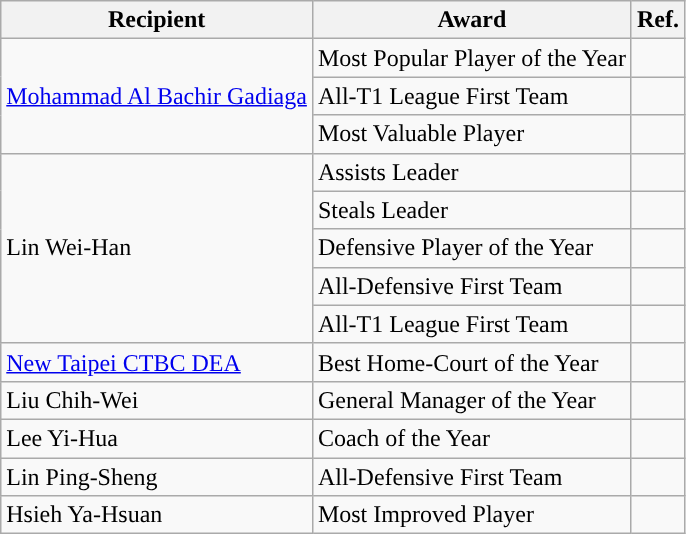<table class="wikitable">
<tr>
<th>Recipient</th>
<th>Award</th>
<th>Ref.</th>
</tr>
<tr>
<td rowspan=3><a href='#'>Mohammad Al Bachir Gadiaga</a></td>
<td>Most Popular Player of the Year</td>
<td></td>
</tr>
<tr>
<td>All-T1 League First Team</td>
<td></td>
</tr>
<tr>
<td>Most Valuable Player</td>
<td></td>
</tr>
<tr>
<td rowspan=5>Lin Wei-Han</td>
<td>Assists Leader</td>
<td></td>
</tr>
<tr>
<td>Steals Leader</td>
<td></td>
</tr>
<tr>
<td>Defensive Player of the Year</td>
<td></td>
</tr>
<tr>
<td>All-Defensive First Team</td>
<td></td>
</tr>
<tr>
<td>All-T1 League First Team</td>
<td></td>
</tr>
<tr>
<td><a href='#'>New Taipei CTBC DEA</a></td>
<td>Best Home-Court of the Year</td>
<td></td>
</tr>
<tr>
<td>Liu Chih-Wei</td>
<td>General Manager of the Year</td>
<td></td>
</tr>
<tr>
<td>Lee Yi-Hua</td>
<td>Coach of the Year</td>
<td></td>
</tr>
<tr>
<td>Lin Ping-Sheng</td>
<td>All-Defensive First Team</td>
<td></td>
</tr>
<tr>
<td>Hsieh Ya-Hsuan</td>
<td>Most Improved Player</td>
<td></td>
</tr>
</table>
